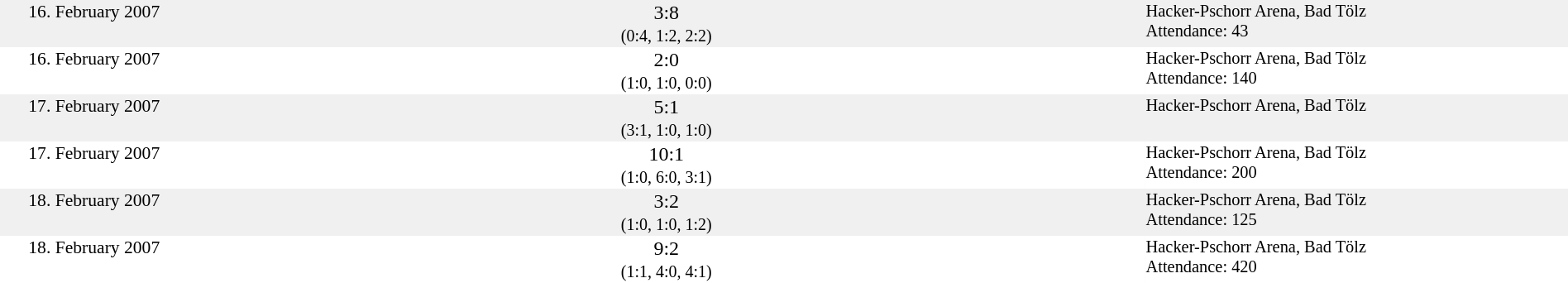<table style="width: 100%; background: #F0F0F0;" cellspacing="0">
<tr valign="top">
<td align="center" width="12%" style="font-size:90%;">16. February 2007</td>
<td width="23%" align="right"></td>
<td width="15%" align="center">3:8<br><small>(0:4, 1:2, 2:2)</small></td>
<td width="23%" align="left"></td>
<td style="font-size:85%;">Hacker-Pschorr Arena, Bad Tölz<br>Attendance: 43</td>
</tr>
<tr style="background: #FFFFFF;" valign="top">
<td align="center" style="font-size:90%;">16. February 2007</td>
<td align="right"></td>
<td align="center">2:0<br><small>(1:0, 1:0, 0:0)</small></td>
<td align="left"></td>
<td style="font-size:85%;">Hacker-Pschorr Arena, Bad Tölz<br>Attendance: 140</td>
</tr>
<tr valign="top">
<td align="center" style="font-size:90%;">17. February 2007</td>
<td align="right"></td>
<td align="center">5:1<br><small>(3:1, 1:0, 1:0)</small></td>
<td align="left"></td>
<td style="font-size:85%;">Hacker-Pschorr Arena, Bad Tölz</td>
</tr>
<tr style="background: #FFFFFF;" valign="top">
<td align="center" style="font-size:90%;">17. February 2007</td>
<td align="right"></td>
<td align="center">10:1<br><small>(1:0, 6:0, 3:1)</small></td>
<td align="left"></td>
<td style="font-size:85%;">Hacker-Pschorr Arena, Bad Tölz<br>Attendance: 200</td>
</tr>
<tr valign="top">
<td align="center" style="font-size:90%;">18. February 2007</td>
<td align="right"></td>
<td align="center">3:2<br><small>(1:0, 1:0, 1:2)</small></td>
<td align="left"></td>
<td style="font-size:85%;">Hacker-Pschorr Arena, Bad Tölz<br>Attendance: 125</td>
</tr>
<tr style="background: #FFFFFF;" valign="top">
<td align="center" style="font-size:90%;">18. February 2007</td>
<td align="right"></td>
<td align="center">9:2<br><small>(1:1, 4:0, 4:1)</small></td>
<td align="left"></td>
<td style="font-size:85%;">Hacker-Pschorr Arena, Bad Tölz<br>Attendance: 420</td>
</tr>
</table>
